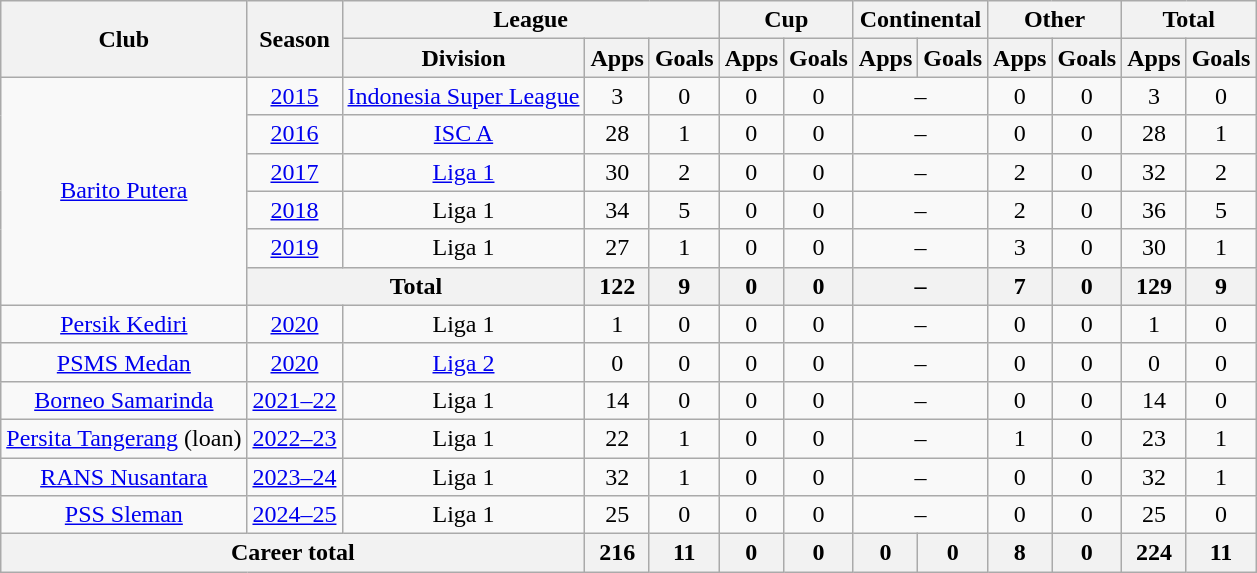<table class="wikitable" style="text-align: center">
<tr>
<th rowspan="2">Club</th>
<th rowspan="2">Season</th>
<th colspan="3">League</th>
<th colspan="2">Cup</th>
<th colspan="2">Continental</th>
<th colspan="2">Other</th>
<th colspan="2">Total</th>
</tr>
<tr>
<th>Division</th>
<th>Apps</th>
<th>Goals</th>
<th>Apps</th>
<th>Goals</th>
<th>Apps</th>
<th>Goals</th>
<th>Apps</th>
<th>Goals</th>
<th>Apps</th>
<th>Goals</th>
</tr>
<tr>
<td rowspan="6"><a href='#'>Barito Putera</a></td>
<td><a href='#'>2015</a></td>
<td><a href='#'>Indonesia Super League</a></td>
<td>3</td>
<td>0</td>
<td>0</td>
<td>0</td>
<td colspan="2">–</td>
<td>0</td>
<td>0</td>
<td>3</td>
<td>0</td>
</tr>
<tr>
<td><a href='#'>2016</a></td>
<td><a href='#'>ISC A</a></td>
<td>28</td>
<td>1</td>
<td>0</td>
<td>0</td>
<td colspan="2">–</td>
<td>0</td>
<td>0</td>
<td>28</td>
<td>1</td>
</tr>
<tr>
<td><a href='#'>2017</a></td>
<td rowspan="1"><a href='#'>Liga 1</a></td>
<td>30</td>
<td>2</td>
<td>0</td>
<td>0</td>
<td colspan="2">–</td>
<td>2</td>
<td>0</td>
<td>32</td>
<td>2</td>
</tr>
<tr>
<td><a href='#'>2018</a></td>
<td rowspan="1" valign="center">Liga 1</td>
<td>34</td>
<td>5</td>
<td>0</td>
<td>0</td>
<td colspan="2">–</td>
<td>2</td>
<td>0</td>
<td>36</td>
<td>5</td>
</tr>
<tr>
<td><a href='#'>2019</a></td>
<td rowspan="1" valign="center">Liga 1</td>
<td>27</td>
<td>1</td>
<td>0</td>
<td>0</td>
<td colspan="2">–</td>
<td>3</td>
<td>0</td>
<td>30</td>
<td>1</td>
</tr>
<tr>
<th colspan="2">Total</th>
<th>122</th>
<th>9</th>
<th>0</th>
<th>0</th>
<th colspan="2">–</th>
<th>7</th>
<th>0</th>
<th>129</th>
<th>9</th>
</tr>
<tr>
<td rowspan="1"><a href='#'>Persik Kediri</a></td>
<td><a href='#'>2020</a></td>
<td rowspan="1">Liga 1</td>
<td>1</td>
<td>0</td>
<td>0</td>
<td>0</td>
<td colspan="2">–</td>
<td>0</td>
<td>0</td>
<td>1</td>
<td>0</td>
</tr>
<tr>
<td rowspan="1"><a href='#'>PSMS Medan</a></td>
<td><a href='#'>2020</a></td>
<td rowspan="1"><a href='#'>Liga 2</a></td>
<td>0</td>
<td>0</td>
<td>0</td>
<td>0</td>
<td colspan="2">–</td>
<td>0</td>
<td>0</td>
<td>0</td>
<td>0</td>
</tr>
<tr>
<td rowspan="1"><a href='#'>Borneo Samarinda</a></td>
<td><a href='#'>2021–22</a></td>
<td rowspan="1">Liga 1</td>
<td>14</td>
<td>0</td>
<td>0</td>
<td>0</td>
<td colspan="2">–</td>
<td>0</td>
<td>0</td>
<td>14</td>
<td>0</td>
</tr>
<tr>
<td rowspan="1"><a href='#'>Persita Tangerang</a> (loan)</td>
<td><a href='#'>2022–23</a></td>
<td rowspan="1">Liga 1</td>
<td>22</td>
<td>1</td>
<td>0</td>
<td>0</td>
<td colspan="2">–</td>
<td>1</td>
<td>0</td>
<td>23</td>
<td>1</td>
</tr>
<tr>
<td rowspan="1"><a href='#'>RANS Nusantara</a></td>
<td><a href='#'>2023–24</a></td>
<td rowspan="1">Liga 1</td>
<td>32</td>
<td>1</td>
<td>0</td>
<td>0</td>
<td colspan="2">–</td>
<td>0</td>
<td>0</td>
<td>32</td>
<td>1</td>
</tr>
<tr>
<td rowspan="1"><a href='#'>PSS Sleman</a></td>
<td><a href='#'>2024–25</a></td>
<td rowspan="1">Liga 1</td>
<td>25</td>
<td>0</td>
<td>0</td>
<td>0</td>
<td colspan="2">–</td>
<td>0</td>
<td>0</td>
<td>25</td>
<td>0</td>
</tr>
<tr>
<th colspan=3>Career total</th>
<th>216</th>
<th>11</th>
<th>0</th>
<th>0</th>
<th>0</th>
<th>0</th>
<th>8</th>
<th>0</th>
<th>224</th>
<th>11</th>
</tr>
</table>
